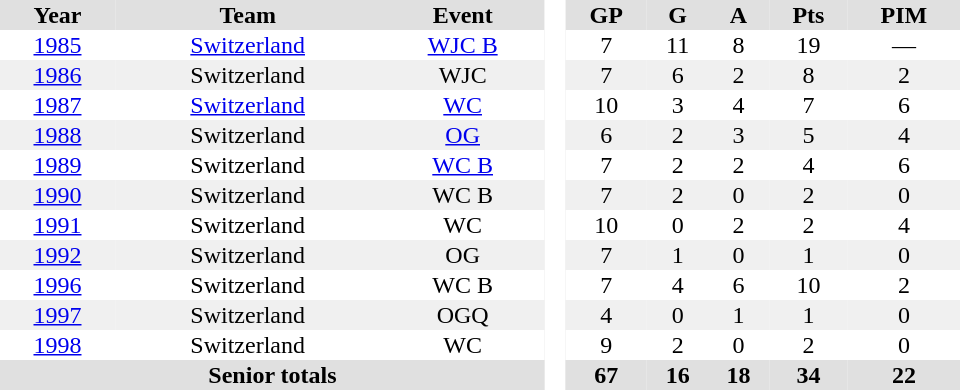<table border="0" cellpadding="1" cellspacing="0" style="text-align:center; width:40em">
<tr ALIGN="center" bgcolor="#e0e0e0">
<th>Year</th>
<th>Team</th>
<th>Event</th>
<th ALIGN="center" rowspan="99" bgcolor="#ffffff"> </th>
<th>GP</th>
<th>G</th>
<th>A</th>
<th>Pts</th>
<th>PIM</th>
</tr>
<tr>
<td><a href='#'>1985</a></td>
<td><a href='#'>Switzerland</a></td>
<td><a href='#'>WJC B</a></td>
<td>7</td>
<td>11</td>
<td>8</td>
<td>19</td>
<td>—</td>
</tr>
<tr bgcolor="#f0f0f0">
<td><a href='#'>1986</a></td>
<td>Switzerland</td>
<td>WJC</td>
<td>7</td>
<td>6</td>
<td>2</td>
<td>8</td>
<td>2</td>
</tr>
<tr>
<td><a href='#'>1987</a></td>
<td><a href='#'>Switzerland</a></td>
<td><a href='#'>WC</a></td>
<td>10</td>
<td>3</td>
<td>4</td>
<td>7</td>
<td>6</td>
</tr>
<tr bgcolor="#f0f0f0">
<td><a href='#'>1988</a></td>
<td>Switzerland</td>
<td><a href='#'>OG</a></td>
<td>6</td>
<td>2</td>
<td>3</td>
<td>5</td>
<td>4</td>
</tr>
<tr>
<td><a href='#'>1989</a></td>
<td>Switzerland</td>
<td><a href='#'>WC B</a></td>
<td>7</td>
<td>2</td>
<td>2</td>
<td>4</td>
<td>6</td>
</tr>
<tr bgcolor="#f0f0f0">
<td><a href='#'>1990</a></td>
<td>Switzerland</td>
<td>WC B</td>
<td>7</td>
<td>2</td>
<td>0</td>
<td>2</td>
<td>0</td>
</tr>
<tr>
<td><a href='#'>1991</a></td>
<td>Switzerland</td>
<td>WC</td>
<td>10</td>
<td>0</td>
<td>2</td>
<td>2</td>
<td>4</td>
</tr>
<tr bgcolor="#f0f0f0">
<td><a href='#'>1992</a></td>
<td>Switzerland</td>
<td>OG</td>
<td>7</td>
<td>1</td>
<td>0</td>
<td>1</td>
<td>0</td>
</tr>
<tr>
<td><a href='#'>1996</a></td>
<td>Switzerland</td>
<td>WC B</td>
<td>7</td>
<td>4</td>
<td>6</td>
<td>10</td>
<td>2</td>
</tr>
<tr bgcolor="#f0f0f0">
<td><a href='#'>1997</a></td>
<td>Switzerland</td>
<td>OGQ</td>
<td>4</td>
<td>0</td>
<td>1</td>
<td>1</td>
<td>0</td>
</tr>
<tr>
<td><a href='#'>1998</a></td>
<td>Switzerland</td>
<td>WC</td>
<td>9</td>
<td>2</td>
<td>0</td>
<td>2</td>
<td>0</td>
</tr>
<tr bgcolor="#e0e0e0">
<th colspan="3">Senior totals</th>
<th>67</th>
<th>16</th>
<th>18</th>
<th>34</th>
<th>22</th>
</tr>
</table>
